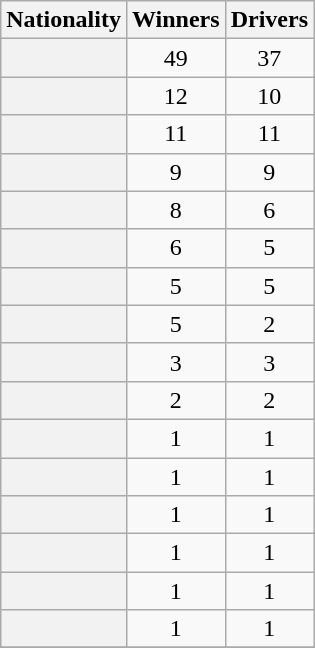<table class="wikitable plainrowheaders sortable"  style="text-align: center">
<tr>
<th scope="col">Nationality</th>
<th scope="col">Winners</th>
<th scope="col">Drivers</th>
</tr>
<tr>
<th scope="row"></th>
<td>49</td>
<td>37</td>
</tr>
<tr>
<th scope="row"></th>
<td>12</td>
<td>10</td>
</tr>
<tr>
<th scope="row"></th>
<td>11</td>
<td>11</td>
</tr>
<tr>
<th scope="row"></th>
<td>9</td>
<td>9</td>
</tr>
<tr>
<th scope="row"></th>
<td>8</td>
<td>6</td>
</tr>
<tr>
<th scope="row"></th>
<td>6</td>
<td>5</td>
</tr>
<tr>
<th scope="row"></th>
<td>5</td>
<td>5</td>
</tr>
<tr>
<th scope="row"></th>
<td>5</td>
<td>2</td>
</tr>
<tr>
<th scope="row"></th>
<td>3</td>
<td>3</td>
</tr>
<tr>
<th scope="row"></th>
<td>2</td>
<td>2</td>
</tr>
<tr>
<th scope="row"></th>
<td>1</td>
<td>1</td>
</tr>
<tr>
<th scope="row"></th>
<td>1</td>
<td>1</td>
</tr>
<tr>
<th scope="row"></th>
<td>1</td>
<td>1</td>
</tr>
<tr>
<th scope="row"></th>
<td>1</td>
<td>1</td>
</tr>
<tr>
<th scope="row"></th>
<td>1</td>
<td>1</td>
</tr>
<tr>
<th scope="row"></th>
<td>1</td>
<td>1</td>
</tr>
<tr>
</tr>
</table>
